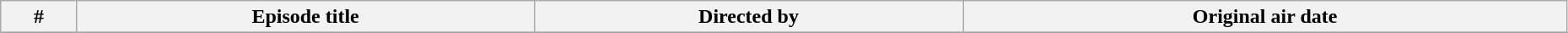<table class="wikitable" width="98%">
<tr>
<th>#</th>
<th>Episode title</th>
<th>Directed by</th>
<th>Original air date</th>
</tr>
<tr>
</tr>
</table>
